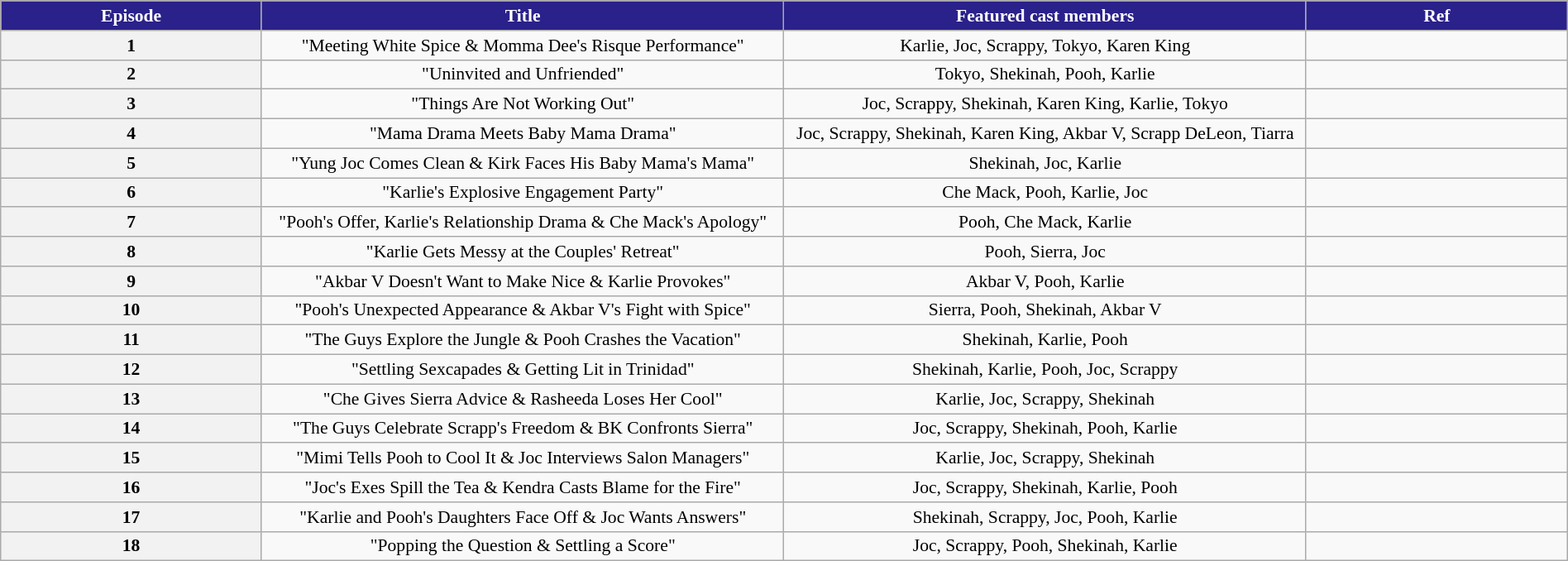<table class="wikitable sortable" style="font-size:90%; text-align: center; margin: auto;">
<tr>
<th scope="col"  style="background:#2a218a; color:#fff; width:5%;">Episode</th>
<th scope="col"  style="background:#2a218a; color:#fff; width:10%;">Title</th>
<th scope="col"  style="background:#2a218a; color:#fff; width:10%;">Featured cast members</th>
<th scope="col"  style="background:#2a218a; color:#fff; width:5%;">Ref</th>
</tr>
<tr>
<th scope="row">1</th>
<td>"Meeting White Spice & Momma Dee's Risque Performance"</td>
<td>Karlie, Joc, Scrappy, Tokyo, Karen King</td>
<td style="text-align:center;"></td>
</tr>
<tr>
<th scope="row">2</th>
<td>"Uninvited and Unfriended"</td>
<td>Tokyo, Shekinah, Pooh, Karlie</td>
<td style="text-align:center;"></td>
</tr>
<tr>
<th scope="row">3</th>
<td>"Things Are Not Working Out"</td>
<td>Joc, Scrappy, Shekinah, Karen King, Karlie, Tokyo</td>
<td style="text-align:center;"></td>
</tr>
<tr>
<th scope="row">4</th>
<td>"Mama Drama Meets Baby Mama Drama"</td>
<td>Joc, Scrappy, Shekinah, Karen King, Akbar V, Scrapp DeLeon, Tiarra</td>
<td style="text-align:center;"></td>
</tr>
<tr>
<th scope="row">5</th>
<td>"Yung Joc Comes Clean & Kirk Faces His Baby Mama's Mama"</td>
<td>Shekinah, Joc, Karlie</td>
<td style="text-align:center;"></td>
</tr>
<tr>
<th scope="row">6</th>
<td>"Karlie's Explosive Engagement Party"</td>
<td>Che Mack, Pooh, Karlie, Joc</td>
<td style="text-align:center;"></td>
</tr>
<tr>
<th scope="row">7</th>
<td>"Pooh's Offer, Karlie's Relationship Drama & Che Mack's Apology"</td>
<td>Pooh, Che Mack, Karlie</td>
<td style="text-align:center;"></td>
</tr>
<tr>
<th scope="row">8</th>
<td>"Karlie Gets Messy at the Couples' Retreat"</td>
<td>Pooh, Sierra, Joc</td>
<td style="text-align:center;"></td>
</tr>
<tr>
<th scope="row">9</th>
<td>"Akbar V Doesn't Want to Make Nice & Karlie Provokes"</td>
<td>Akbar V, Pooh, Karlie</td>
<td style="text-align:center;"></td>
</tr>
<tr>
<th scope="row">10</th>
<td>"Pooh's Unexpected Appearance & Akbar V's Fight with Spice"</td>
<td>Sierra, Pooh, Shekinah, Akbar V</td>
<td style="text-align:center;"></td>
</tr>
<tr>
<th scope="row">11</th>
<td>"The Guys Explore the Jungle & Pooh Crashes the Vacation"</td>
<td>Shekinah, Karlie, Pooh</td>
<td style="text-align:center;"></td>
</tr>
<tr>
<th scope="row">12</th>
<td>"Settling Sexcapades & Getting Lit in Trinidad"</td>
<td>Shekinah, Karlie, Pooh, Joc, Scrappy</td>
<td style="text-align:center;"></td>
</tr>
<tr>
<th scope="row">13</th>
<td>"Che Gives Sierra Advice & Rasheeda Loses Her Cool"</td>
<td>Karlie, Joc, Scrappy, Shekinah</td>
<td style="text-align:center;"></td>
</tr>
<tr>
<th scope="row">14</th>
<td>"The Guys Celebrate Scrapp's Freedom & BK Confronts Sierra"</td>
<td>Joc, Scrappy, Shekinah, Pooh, Karlie</td>
<td style="text-align:center;"></td>
</tr>
<tr>
<th scope="row">15</th>
<td>"Mimi Tells Pooh to Cool It & Joc Interviews Salon Managers"</td>
<td>Karlie, Joc, Scrappy, Shekinah</td>
<td style="text-align:center;"></td>
</tr>
<tr>
<th scope="row">16</th>
<td>"Joc's Exes Spill the Tea & Kendra Casts Blame for the Fire"</td>
<td>Joc, Scrappy, Shekinah, Karlie, Pooh</td>
<td style="text-align:center;"></td>
</tr>
<tr>
<th scope="row">17</th>
<td>"Karlie and Pooh's Daughters Face Off & Joc Wants Answers"</td>
<td>Shekinah, Scrappy, Joc, Pooh, Karlie</td>
<td style="text-align:center;"></td>
</tr>
<tr>
<th scope="row">18</th>
<td>"Popping the Question & Settling a Score"</td>
<td>Joc, Scrappy, Pooh, Shekinah, Karlie</td>
<td style="text-align:center;"></td>
</tr>
</table>
